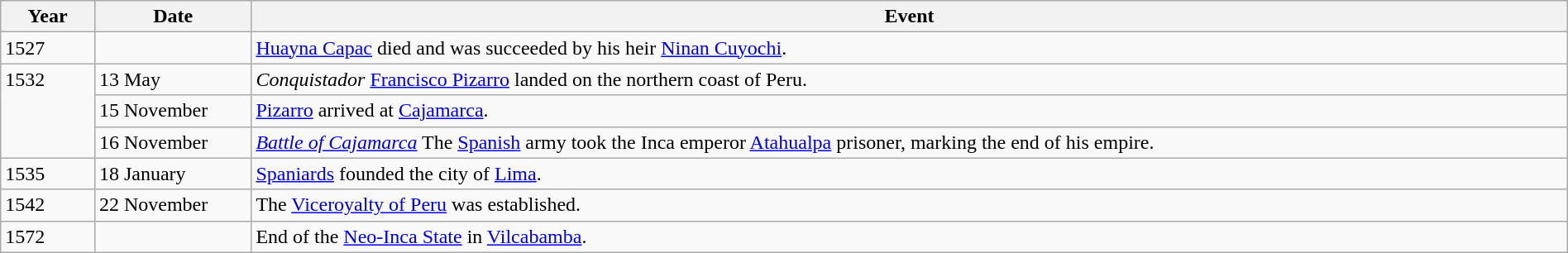<table class="wikitable" width="100%">
<tr>
<th style="width:6%">Year</th>
<th style="width:10%">Date</th>
<th>Event</th>
</tr>
<tr>
<td>1527</td>
<td></td>
<td><a href='#'>Huayna Capac</a> died and was succeeded by his heir <a href='#'>Ninan Cuyochi</a>.</td>
</tr>
<tr>
<td rowspan="3" valign="top">1532</td>
<td>13 May</td>
<td><em>Conquistador</em> <a href='#'>Francisco Pizarro</a> landed on the northern coast of Peru.</td>
</tr>
<tr>
<td>15 November</td>
<td><a href='#'>Pizarro</a> arrived at <a href='#'>Cajamarca</a>.</td>
</tr>
<tr>
<td>16 November</td>
<td><em><a href='#'>Battle of Cajamarca</a></em> The <a href='#'>Spanish</a> army took the Inca emperor <a href='#'>Atahualpa</a> prisoner, marking the end of his empire.</td>
</tr>
<tr>
<td>1535</td>
<td>18 January</td>
<td><a href='#'>Spaniards</a> founded the city of <a href='#'>Lima</a>.</td>
</tr>
<tr>
<td>1542</td>
<td>22 November</td>
<td>The <a href='#'>Viceroyalty of Peru</a> was established.</td>
</tr>
<tr>
<td>1572</td>
<td></td>
<td>End of the <a href='#'>Neo-Inca State</a> in <a href='#'>Vilcabamba</a>.</td>
</tr>
</table>
